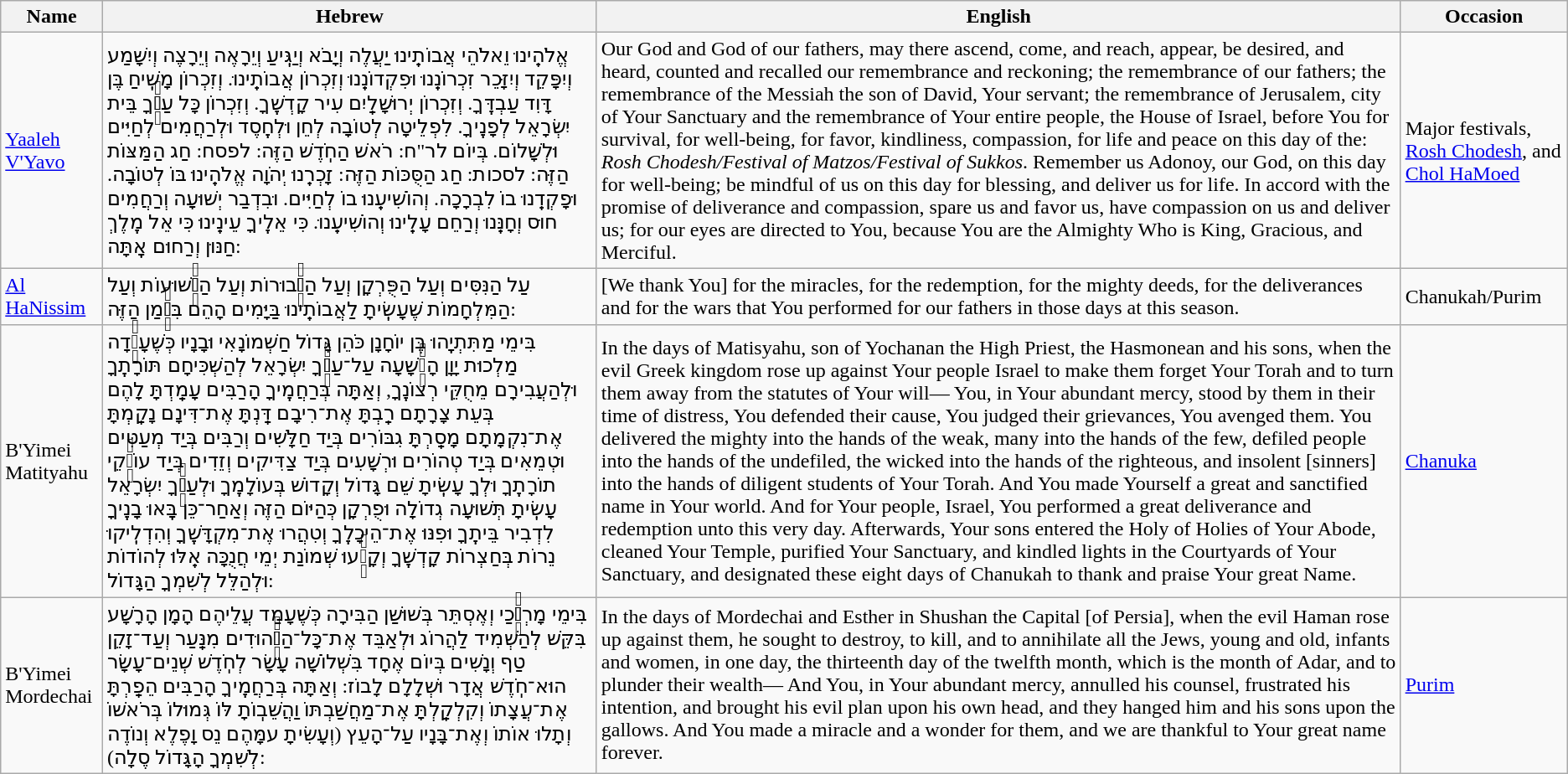<table class="wikitable">
<tr>
<th>Name</th>
<th>Hebrew</th>
<th>English</th>
<th>Occasion</th>
</tr>
<tr>
<td><a href='#'>Yaaleh V'Yavo</a></td>
<td>אֱלֹהֵֽינוּ וֵאלֹהֵי אֲבוֹתֵֽינוּ יַעֲלֶה וְיָבֹא וְיַגִּֽיעַ וְיֵרָאֶה וְיֵרָצֶה וְיִשָּׁמַע וְיִפָּקֵד וְיִזָּכֵר זִכְרוֹנֵֽנוּ וּפִקְדוֹנֵֽנוּ וְזִכְרוֹן אֲבוֹתֵֽינוּ. וְזִכְרוֹן מָשִֽׁיחַ בֶּן דָּוִד עַבְדֶּֽךָ. וְזִכְרוֹן יְרוּשָׁלַֽיִם עִיר קָדְשֶֽׁךָ. וְזִכְרוֹן כָּל עַמְּ֒ךָ בֵּית יִשְׂרָאֵל לְפָנֶֽיךָ. לִפְלֵיטָה לְטוֹבָה לְחֵן וּלְחֶֽסֶד וּלְרַחֲמִים לְחַיִּים וּלְשָׁלוֹם. בְּיוֹם לר"ח: רֹאשׁ הַחֹֽדֶשׁ הַזֶּה: לפסח: חַג הַמַּצּוֹת הַזֶּה: לסכות: חַג הַסֻּכּוֹת הַזֶּה: זָכְרֵֽנוּ יְהֹוָה אֱלֹהֵֽינוּ בּוֹ לְטוֹבָה. וּפָקְדֵֽנוּ בוֹ לִבְרָכָה. וְהוֹשִׁיעֵֽנוּ בוֹ לְחַיִּים. וּבִדְבַר יְשׁוּעָה וְרַחֲמִים חוּס וְחָנֵּֽנוּ וְרַחֵם עָלֵֽינוּ וְהוֹשִׁיעֵֽנוּ. כִּי אֵלֶֽיךָ עֵינֵֽינוּ כִּי אֵל מֶֽלֶךְ חַנּוּן וְרַחוּם אָֽתָּה:</td>
<td>Our God and God of our fathers, may there ascend, come, and reach, appear, be desired, and heard, counted and recalled our remembrance and reckoning; the remembrance of our fathers; the remembrance of the Messiah the son of David, Your servant; the remembrance of Jerusalem, city of Your Sanctuary and the remembrance of Your entire people, the House of Israel, before You for survival, for well-being, for favor, kindliness, compassion, for life and peace on this day of the: <em>Rosh Chodesh/Festival of Matzos/Festival of Sukkos</em>. Remember us Adonoy, our God, on this day for well-being; be mindful of us on this day for blessing, and deliver us for life. In accord with the promise of deliverance and compassion, spare us and favor us, have compassion on us and deliver us; for our eyes are directed to You, because You are the Almighty Who is King, Gracious, and Merciful.</td>
<td>Major festivals, <a href='#'>Rosh Chodesh</a>, and <a href='#'>Chol HaMoed</a></td>
</tr>
<tr>
<td><a href='#'>Al HaNissim</a></td>
<td>עַל הַנִּסִּים וְעַל הַפֻּרְקָן וְעַל הַגְּ֒בוּרוֹת וְעַל הַתְּ֒שׁוּעוֹת וְעַל הַמִּלְחָמוֹת שֶׁעָשִֽׂיתָ לַאֲבוֹתֵֽינוּ בַּיָּמִים הָהֵם בִּזְּ֒מַן הַזֶּה:</td>
<td>[We thank You] for the miracles, for the redemption, for the mighty deeds, for the deliverances and for the wars that You performed for our fathers in those days at this season.</td>
<td>Chanukah/Purim</td>
</tr>
<tr>
<td>B'Yimei Matityahu</td>
<td>בִּימֵי מַתִּתְיָֽהוּ בֶּן יוֹחָנָן כֹּהֵן גָּדוֹל חַשְׁמוֹנָאִי וּבָנָיו כְּשֶׁעָמְ֒דָה מַלְכוּת יָוָן הָרְ֒שָׁעָה עַל־עַמְּ֒ךָ יִשְׂרָאֵל לְהַשְׁכִּיחָם תּוֹרָתֶֽךָ וּלְהַעֲבִירָם מֵחֻקֵּי רְצוֹנֶֽךָ, וְאַתָּה בְּרַחֲמֶֽיךָ הָרַבִּים עָמַֽדְתָּ לָהֶם בְּעֵת צָרָתָם רַֽבְתָּ אֶת־רִיבָם דַּֽנְתָּ אֶת־דִּינָם נָקַֽמְתָּ אֶת־נִקְמָתָם מָסַֽרְתָּ גִבּוֹרִים בְּיַד חַלָּשִׁים וְרַבִּים בְּיַד מְעַטִּים וּטְמֵאִים בְּיַד טְהוֹרִים וּרְשָׁעִים בְּיַד צַדִּיקִים וְזֵדִים בְּיַד עוֹסְ֒קֵי תוֹרָתֶֽךָ וּלְךָ עָשִֽׂיתָ שֵׁם גָּדוֹל וְקָדוֹשׁ בְּעוֹלָמֶֽךָ וּלְעַמְּ֒ךָ יִשְׂרָאֵל עָשִֽׂיתָ תְּשׁוּעָה גְדוֹלָה וּפֻרְקָן כְּהַיּוֹם הַזֶּה וְאַחַר־כֵּן בָּֽאוּ בָנֶֽיךָ לִדְבִיר בֵּיתֶֽךָ וּפִנּוּ אֶת־הֵיכָלֶֽךָ וְטִהֲרוּ אֶת־מִקְדָּשֶֽׁךָ וְהִדְלִֽיקוּ נֵרוֹת בְּחַצְרוֹת קָדְשֶֽׁךָ וְקָבְ֒עוּ שְׁמוֹנַת יְמֵי חֲנֻכָּה אֵֽלּוּ לְהוֹדוֹת וּלְהַלֵּל לְשִׁמְךָ הַגָּדוֹל:</td>
<td>In the days of Matisyahu, son of Yochanan the High Priest, the Hasmonean and his sons, when the evil Greek kingdom rose up against Your people Israel to make them forget Your Torah and to turn them away from the statutes of Your will— You, in Your abundant mercy, stood by them in their time of distress, You defended their cause, You judged their grievances, You avenged them. You delivered the mighty into the hands of the weak, many into the hands of the few, defiled people into the hands of the undefiled, the wicked into the hands of the righteous, and insolent [sinners] into the hands of diligent students of Your Torah. And You made Yourself a great and sanctified name in Your world. And for Your people, Israel, You performed a great deliverance and redemption unto this very day. Afterwards, Your sons entered the Holy of Holies of Your Abode, cleaned Your Temple, purified Your Sanctuary, and kindled lights in the Courtyards of Your Sanctuary, and designated these eight days of Chanukah to thank and praise Your great Name.</td>
<td><a href='#'>Chanuka</a></td>
</tr>
<tr>
<td>B'Yimei Mordechai</td>
<td>בִּימֵי מָרְדְּ֒כַי וְאֶסְתֵּר בְּשׁוּשַׁן הַבִּירָה כְּשֶׁעָמַד עֲלֵיהֶם הָמָן הָרָשָׁע בִּקֵּשׁ לְהַשְׁמִיד לַהֲרוֹג וּלְאַבֵּד אֶת־כָּל־הַיְּ֒הוּדִים מִנַּֽעַר וְעַד־זָקֵן טַף וְנָשִׁים בְּיוֹם אֶחָד בִּשְׁלוֹשָׁה עָשָׂר לְחֹֽדֶשׁ שְׁנֵים־עָשָׂר הוּא־חֹֽדֶשׁ אֲדָר וּשְׁלָלָם לָבוֹז: וְאַתָּה בְּרַחֲמֶֽיךָ הָרַבִּים הֵפַֽרְתָּ אֶת־עֲצָתוֹ וְקִלְקַֽלְתָּ אֶת־מַחֲשַׁבְתּוֹ וַהֲשֵׁבֽוֹתָ לּוֹ גְּמוּלוֹ בְּרֹאשׁוֹ וְתָלוּ אוֹתוֹ וְאֶת־בָּנָיו עַל־הָעֵץ (וְעָשִׂיתָ עמָּהֶם נֵס וָפֶלֶא וְנוֹדֶה לְשִׁמְךָ הָגָּדוֹל סֶלָה):</td>
<td>In the days of Mordechai and Esther in Shushan the Capital [of Persia], when the evil Haman rose up against them, he sought to destroy, to kill, and to annihilate all the Jews, young and old, infants and women, in one day, the thirteenth day of the twelfth month, which is the month of Adar, and to plunder their wealth— And You, in Your abundant mercy, annulled his counsel, frustrated his intention, and brought his evil plan upon his own head, and they hanged him and his sons upon the gallows. And You made a miracle and a wonder for them, and we are thankful to Your great name forever.</td>
<td><a href='#'>Purim</a></td>
</tr>
</table>
